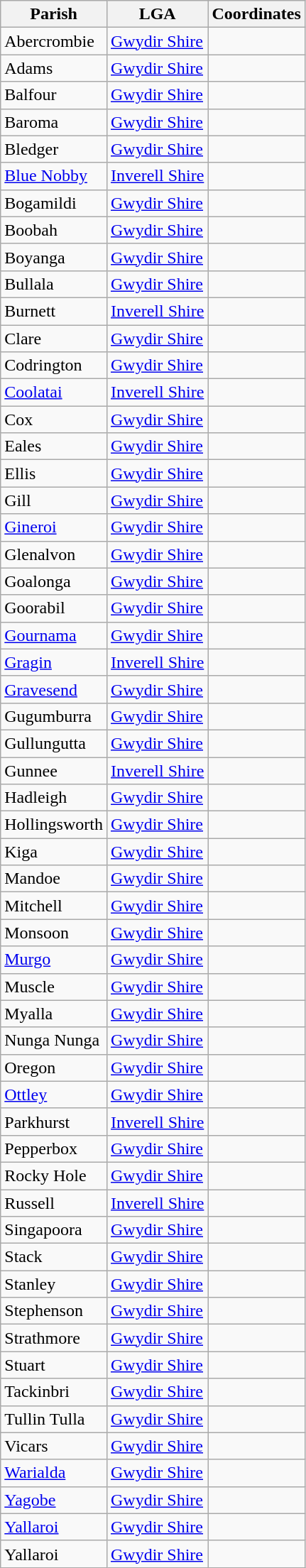<table class="wikitable sortable">
<tr>
<th>Parish</th>
<th>LGA</th>
<th>Coordinates</th>
</tr>
<tr>
<td>Abercrombie</td>
<td><a href='#'>Gwydir Shire</a></td>
<td></td>
</tr>
<tr>
<td>Adams</td>
<td><a href='#'>Gwydir Shire</a></td>
<td></td>
</tr>
<tr>
<td>Balfour</td>
<td><a href='#'>Gwydir Shire</a></td>
<td></td>
</tr>
<tr>
<td>Baroma</td>
<td><a href='#'>Gwydir Shire</a></td>
<td></td>
</tr>
<tr>
<td>Bledger</td>
<td><a href='#'>Gwydir Shire</a></td>
<td></td>
</tr>
<tr>
<td><a href='#'>Blue Nobby</a></td>
<td><a href='#'>Inverell Shire</a></td>
<td></td>
</tr>
<tr>
<td>Bogamildi</td>
<td><a href='#'>Gwydir Shire</a></td>
<td></td>
</tr>
<tr>
<td>Boobah</td>
<td><a href='#'>Gwydir Shire</a></td>
<td></td>
</tr>
<tr>
<td>Boyanga</td>
<td><a href='#'>Gwydir Shire</a></td>
<td></td>
</tr>
<tr>
<td>Bullala</td>
<td><a href='#'>Gwydir Shire</a></td>
<td></td>
</tr>
<tr>
<td>Burnett</td>
<td><a href='#'>Inverell Shire</a></td>
<td></td>
</tr>
<tr>
<td>Clare</td>
<td><a href='#'>Gwydir Shire</a></td>
<td></td>
</tr>
<tr>
<td>Codrington</td>
<td><a href='#'>Gwydir Shire</a></td>
<td></td>
</tr>
<tr>
<td><a href='#'>Coolatai</a></td>
<td><a href='#'>Inverell Shire</a></td>
<td></td>
</tr>
<tr>
<td>Cox</td>
<td><a href='#'>Gwydir Shire</a></td>
<td></td>
</tr>
<tr>
<td>Eales</td>
<td><a href='#'>Gwydir Shire</a></td>
<td></td>
</tr>
<tr>
<td>Ellis</td>
<td><a href='#'>Gwydir Shire</a></td>
<td></td>
</tr>
<tr>
<td>Gill</td>
<td><a href='#'>Gwydir Shire</a></td>
<td></td>
</tr>
<tr>
<td><a href='#'>Gineroi</a></td>
<td><a href='#'>Gwydir Shire</a></td>
<td></td>
</tr>
<tr>
<td>Glenalvon</td>
<td><a href='#'>Gwydir Shire</a></td>
<td></td>
</tr>
<tr>
<td>Goalonga</td>
<td><a href='#'>Gwydir Shire</a></td>
<td></td>
</tr>
<tr>
<td>Goorabil</td>
<td><a href='#'>Gwydir Shire</a></td>
<td></td>
</tr>
<tr>
<td><a href='#'>Gournama</a></td>
<td><a href='#'>Gwydir Shire</a></td>
<td></td>
</tr>
<tr>
<td><a href='#'>Gragin</a></td>
<td><a href='#'>Inverell Shire</a></td>
<td></td>
</tr>
<tr>
<td><a href='#'>Gravesend</a></td>
<td><a href='#'>Gwydir Shire</a></td>
<td></td>
</tr>
<tr>
<td>Gugumburra</td>
<td><a href='#'>Gwydir Shire</a></td>
<td></td>
</tr>
<tr>
<td>Gullungutta</td>
<td><a href='#'>Gwydir Shire</a></td>
<td></td>
</tr>
<tr>
<td>Gunnee</td>
<td><a href='#'>Inverell Shire</a></td>
<td></td>
</tr>
<tr>
<td>Hadleigh</td>
<td><a href='#'>Gwydir Shire</a></td>
<td></td>
</tr>
<tr>
<td>Hollingsworth</td>
<td><a href='#'>Gwydir Shire</a></td>
<td></td>
</tr>
<tr>
<td>Kiga</td>
<td><a href='#'>Gwydir Shire</a></td>
<td></td>
</tr>
<tr>
<td>Mandoe</td>
<td><a href='#'>Gwydir Shire</a></td>
<td></td>
</tr>
<tr>
<td>Mitchell</td>
<td><a href='#'>Gwydir Shire</a></td>
<td></td>
</tr>
<tr>
<td>Monsoon</td>
<td><a href='#'>Gwydir Shire</a></td>
<td></td>
</tr>
<tr>
<td><a href='#'>Murgo</a></td>
<td><a href='#'>Gwydir Shire</a></td>
<td></td>
</tr>
<tr>
<td>Muscle</td>
<td><a href='#'>Gwydir Shire</a></td>
<td></td>
</tr>
<tr>
<td>Myalla</td>
<td><a href='#'>Gwydir Shire</a></td>
<td></td>
</tr>
<tr>
<td>Nunga Nunga</td>
<td><a href='#'>Gwydir Shire</a></td>
<td></td>
</tr>
<tr>
<td>Oregon</td>
<td><a href='#'>Gwydir Shire</a></td>
<td></td>
</tr>
<tr>
<td><a href='#'>Ottley</a></td>
<td><a href='#'>Gwydir Shire</a></td>
<td></td>
</tr>
<tr>
<td>Parkhurst</td>
<td><a href='#'>Inverell Shire</a></td>
<td></td>
</tr>
<tr>
<td>Pepperbox</td>
<td><a href='#'>Gwydir Shire</a></td>
<td></td>
</tr>
<tr>
<td>Rocky Hole</td>
<td><a href='#'>Gwydir Shire</a></td>
<td></td>
</tr>
<tr>
<td>Russell</td>
<td><a href='#'>Inverell Shire</a></td>
<td></td>
</tr>
<tr>
<td>Singapoora</td>
<td><a href='#'>Gwydir Shire</a></td>
<td></td>
</tr>
<tr>
<td>Stack</td>
<td><a href='#'>Gwydir Shire</a></td>
<td></td>
</tr>
<tr>
<td>Stanley</td>
<td><a href='#'>Gwydir Shire</a></td>
<td></td>
</tr>
<tr>
<td>Stephenson</td>
<td><a href='#'>Gwydir Shire</a></td>
<td></td>
</tr>
<tr>
<td>Strathmore</td>
<td><a href='#'>Gwydir Shire</a></td>
<td></td>
</tr>
<tr>
<td>Stuart</td>
<td><a href='#'>Gwydir Shire</a></td>
<td></td>
</tr>
<tr>
<td>Tackinbri</td>
<td><a href='#'>Gwydir Shire</a></td>
<td></td>
</tr>
<tr>
<td>Tullin Tulla</td>
<td><a href='#'>Gwydir Shire</a></td>
<td></td>
</tr>
<tr>
<td>Vicars</td>
<td><a href='#'>Gwydir Shire</a></td>
<td></td>
</tr>
<tr>
<td><a href='#'>Warialda</a></td>
<td><a href='#'>Gwydir Shire</a></td>
<td></td>
</tr>
<tr>
<td><a href='#'>Yagobe</a></td>
<td><a href='#'>Gwydir Shire</a></td>
<td></td>
</tr>
<tr>
<td><a href='#'>Yallaroi</a></td>
<td><a href='#'>Gwydir Shire</a></td>
<td></td>
</tr>
<tr>
<td>Yallaroi</td>
<td><a href='#'>Gwydir Shire</a></td>
<td></td>
</tr>
</table>
